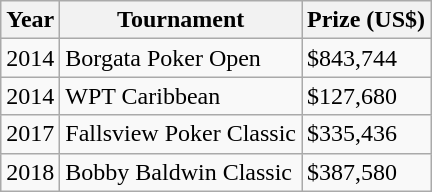<table class="wikitable">
<tr>
<th>Year</th>
<th>Tournament</th>
<th>Prize (US$)</th>
</tr>
<tr>
<td>2014</td>
<td>Borgata Poker Open</td>
<td>$843,744</td>
</tr>
<tr>
<td>2014</td>
<td>WPT Caribbean</td>
<td>$127,680</td>
</tr>
<tr>
<td>2017</td>
<td>Fallsview Poker Classic</td>
<td>$335,436</td>
</tr>
<tr>
<td>2018</td>
<td>Bobby Baldwin Classic</td>
<td>$387,580</td>
</tr>
</table>
